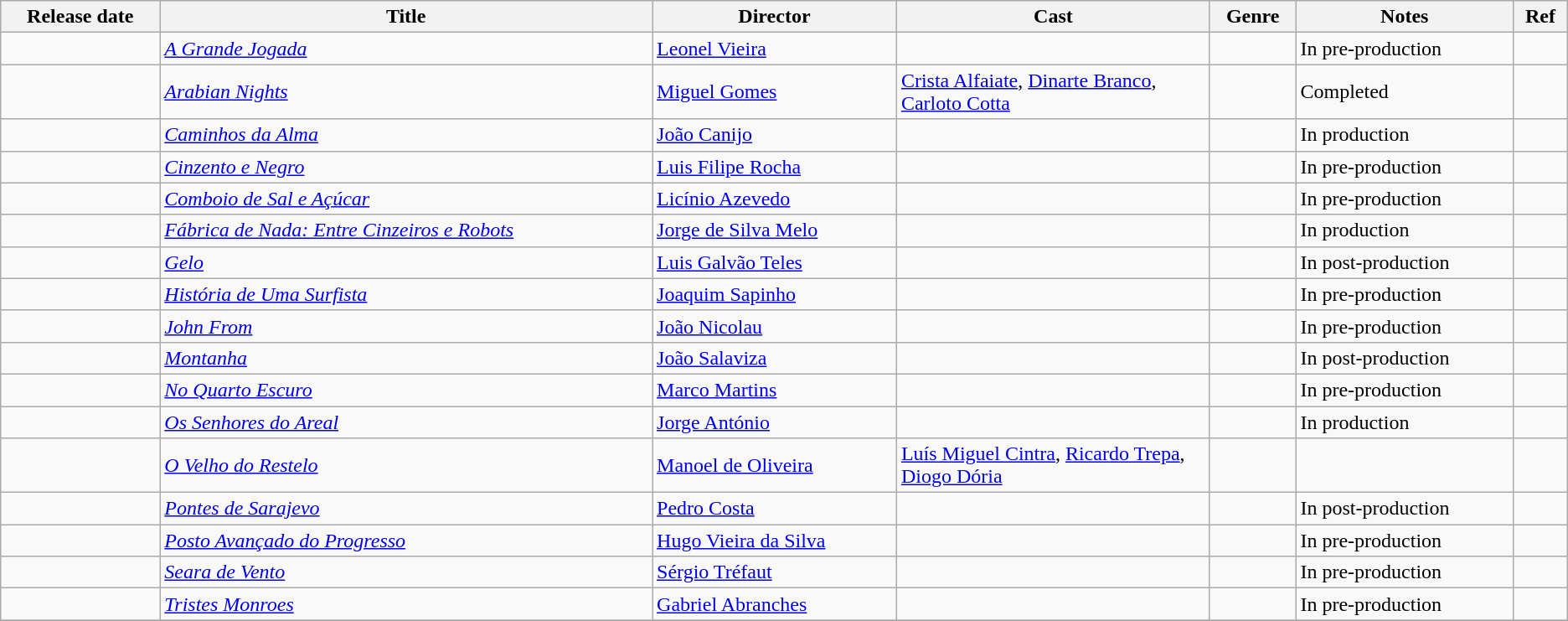<table class="wikitable sortable">
<tr>
<th>Release date</th>
<th>Title</th>
<th>Director</th>
<th style="width:20%;">Cast</th>
<th>Genre</th>
<th>Notes</th>
<th>Ref</th>
</tr>
<tr>
<td></td>
<td><em><a href='#'>A Grande Jogada</a></em></td>
<td><a href='#'>Leonel Vieira</a></td>
<td></td>
<td></td>
<td>In pre-production</td>
<td></td>
</tr>
<tr>
<td></td>
<td><em><a href='#'>Arabian Nights</a></em></td>
<td><a href='#'>Miguel Gomes</a></td>
<td><a href='#'>Crista Alfaiate</a>, <a href='#'>Dinarte Branco</a>, <a href='#'>Carloto Cotta</a></td>
<td></td>
<td>Completed</td>
<td></td>
</tr>
<tr>
<td></td>
<td><em><a href='#'>Caminhos da Alma</a></em></td>
<td><a href='#'>João Canijo</a></td>
<td></td>
<td></td>
<td>In production</td>
<td></td>
</tr>
<tr>
<td></td>
<td><em><a href='#'>Cinzento e Negro</a></em></td>
<td><a href='#'>Luis Filipe Rocha</a></td>
<td></td>
<td></td>
<td>In pre-production</td>
<td></td>
</tr>
<tr>
<td></td>
<td><em><a href='#'>Comboio de Sal e Açúcar</a></em></td>
<td><a href='#'>Licínio Azevedo</a></td>
<td></td>
<td></td>
<td>In pre-production</td>
<td></td>
</tr>
<tr>
<td></td>
<td><em><a href='#'>Fábrica de Nada: Entre Cinzeiros e Robots</a></em></td>
<td><a href='#'>Jorge de Silva Melo</a></td>
<td></td>
<td></td>
<td>In production</td>
<td></td>
</tr>
<tr>
<td></td>
<td><em><a href='#'>Gelo</a></em></td>
<td><a href='#'>Luis Galvão Teles</a></td>
<td></td>
<td></td>
<td>In post-production</td>
<td></td>
</tr>
<tr>
<td></td>
<td><em><a href='#'>História de Uma Surfista</a></em></td>
<td><a href='#'>Joaquim Sapinho</a></td>
<td></td>
<td></td>
<td>In pre-production</td>
<td></td>
</tr>
<tr>
<td></td>
<td><em><a href='#'>John From</a></em></td>
<td><a href='#'>João Nicolau</a></td>
<td></td>
<td></td>
<td>In pre-production</td>
<td></td>
</tr>
<tr>
<td></td>
<td><em><a href='#'>Montanha</a></em></td>
<td><a href='#'>João Salaviza</a></td>
<td></td>
<td></td>
<td>In post-production</td>
<td></td>
</tr>
<tr>
<td></td>
<td><em><a href='#'>No Quarto Escuro</a></em></td>
<td><a href='#'>Marco Martins</a></td>
<td></td>
<td></td>
<td>In pre-production</td>
<td></td>
</tr>
<tr>
<td></td>
<td><em><a href='#'>Os Senhores do Areal</a></em></td>
<td><a href='#'>Jorge António</a></td>
<td></td>
<td></td>
<td>In production</td>
<td></td>
</tr>
<tr>
<td></td>
<td><em><a href='#'>O Velho do Restelo</a></em></td>
<td><a href='#'>Manoel de Oliveira</a></td>
<td><a href='#'>Luís Miguel Cintra</a>, <a href='#'>Ricardo Trepa</a>, <a href='#'>Diogo Dória</a></td>
<td></td>
<td></td>
<td></td>
</tr>
<tr>
<td></td>
<td><em><a href='#'>Pontes de Sarajevo</a></em></td>
<td><a href='#'>Pedro Costa</a></td>
<td></td>
<td></td>
<td>In post-production</td>
<td></td>
</tr>
<tr>
<td></td>
<td><em><a href='#'>Posto Avançado do Progresso</a></em></td>
<td><a href='#'>Hugo Vieira da Silva</a></td>
<td></td>
<td></td>
<td>In pre-production</td>
<td></td>
</tr>
<tr>
<td></td>
<td><em><a href='#'>Seara de Vento</a></em></td>
<td><a href='#'>Sérgio Tréfaut</a></td>
<td></td>
<td></td>
<td>In pre-production</td>
<td></td>
</tr>
<tr>
<td></td>
<td><em><a href='#'>Tristes Monroes</a></em></td>
<td><a href='#'>Gabriel Abranches</a></td>
<td></td>
<td></td>
<td>In pre-production</td>
<td></td>
</tr>
<tr>
</tr>
</table>
